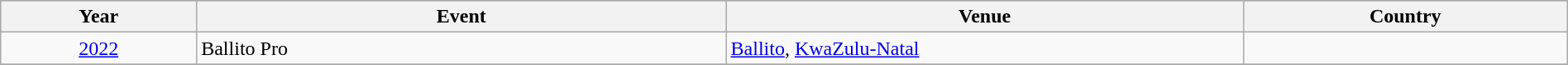<table class="wikitable" style="width: 100%;">
<tr bgcolor=#bdb76b>
<th>Year</th>
<th width=33.8%>Event</th>
<th width=33%>Venue</th>
<th>Country</th>
</tr>
<tr>
<td style="text-align:center"><a href='#'>2022</a></td>
<td>Ballito Pro</td>
<td><a href='#'>Ballito</a>, <a href='#'>KwaZulu-Natal</a></td>
<td></td>
</tr>
<tr>
</tr>
</table>
